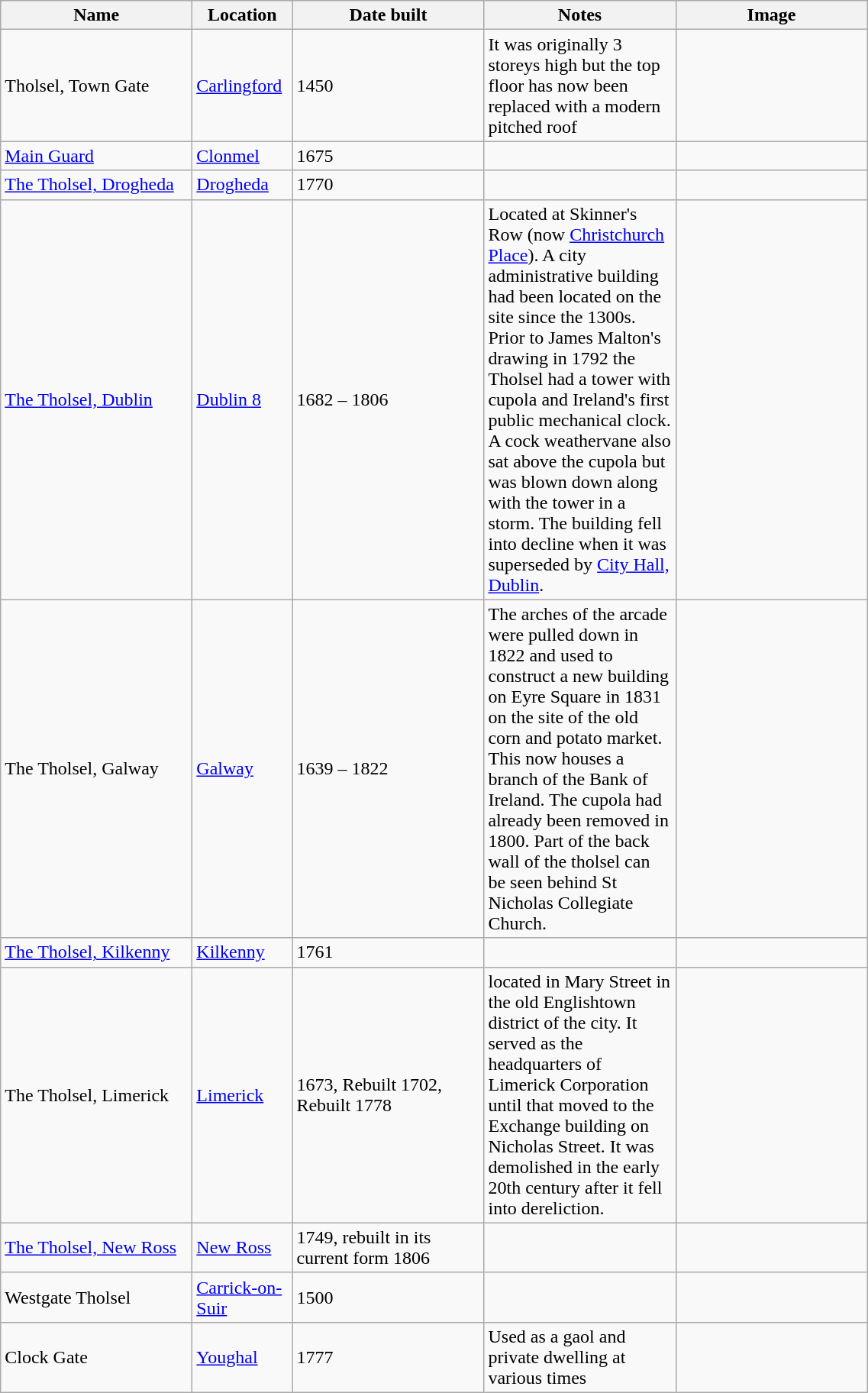<table class="wikitable sortable">
<tr>
<th ! style="vertical-align: bottom; width: 160px;"><strong>Name</strong><br></th>
<th ! style="vertical-align: bottom; width: 80px;"><strong>Location</strong><br></th>
<th ! style="vertical-align: bottom; width: 160px;"><strong>Date built</strong><br></th>
<th ! style="vertical-align: bottom; width: 160px;" class="unsortable"><strong>Notes</strong><br></th>
<th ! style="vertical-align: bottom; width: 160px;" class="unsortable"><strong>Image</strong><br></th>
</tr>
<tr>
<td>Tholsel, Town Gate</td>
<td><a href='#'>Carlingford</a></td>
<td>1450</td>
<td>It was originally 3 storeys high but the top floor has now been replaced with a modern pitched roof</td>
<td></td>
</tr>
<tr>
<td><a href='#'>Main Guard</a></td>
<td><a href='#'>Clonmel</a></td>
<td>1675</td>
<td></td>
<td></td>
</tr>
<tr>
<td><a href='#'>The Tholsel, Drogheda</a></td>
<td><a href='#'>Drogheda</a></td>
<td>1770</td>
<td></td>
<td></td>
</tr>
<tr>
<td><a href='#'>The Tholsel, Dublin</a></td>
<td><a href='#'>Dublin 8</a></td>
<td>1682 – 1806</td>
<td>Located at Skinner's Row (now <a href='#'>Christchurch Place</a>). A city administrative building had been located on the site since the 1300s. Prior to James Malton's drawing in 1792 the Tholsel had a tower with cupola and Ireland's first public mechanical clock. A cock weathervane also sat above the cupola but was blown down along with the tower in a storm. The building fell into decline when it was superseded by <a href='#'>City Hall, Dublin</a>.</td>
<td></td>
</tr>
<tr>
<td>The Tholsel, Galway</td>
<td><a href='#'>Galway</a></td>
<td>1639 – 1822</td>
<td>The arches of the arcade were pulled down in 1822 and used to construct a new building on Eyre Square in 1831 on the site of the old corn and potato market. This now houses a branch of the Bank of Ireland. The cupola had already been removed in 1800. Part of the back wall of the tholsel can be seen behind St Nicholas Collegiate Church.</td>
<td></td>
</tr>
<tr>
<td><a href='#'>The Tholsel, Kilkenny</a></td>
<td><a href='#'>Kilkenny</a></td>
<td>1761</td>
<td></td>
<td></td>
</tr>
<tr>
<td>The Tholsel, Limerick</td>
<td><a href='#'>Limerick</a></td>
<td>1673, Rebuilt 1702, Rebuilt 1778</td>
<td>located in Mary Street in the old Englishtown district of the city. It served as the headquarters of Limerick Corporation until that moved to the Exchange building on Nicholas Street. It was demolished in the early 20th century after it fell into dereliction.</td>
<td></td>
</tr>
<tr>
<td><a href='#'>The Tholsel, New Ross</a></td>
<td><a href='#'>New Ross</a></td>
<td>1749, rebuilt in its current form 1806</td>
<td></td>
<td></td>
</tr>
<tr>
<td>Westgate Tholsel</td>
<td><a href='#'>Carrick-on-Suir</a></td>
<td>1500</td>
<td></td>
<td></td>
</tr>
<tr>
<td>Clock Gate</td>
<td><a href='#'>Youghal</a></td>
<td>1777</td>
<td>Used as a gaol and private dwelling at various times</td>
<td></td>
</tr>
</table>
